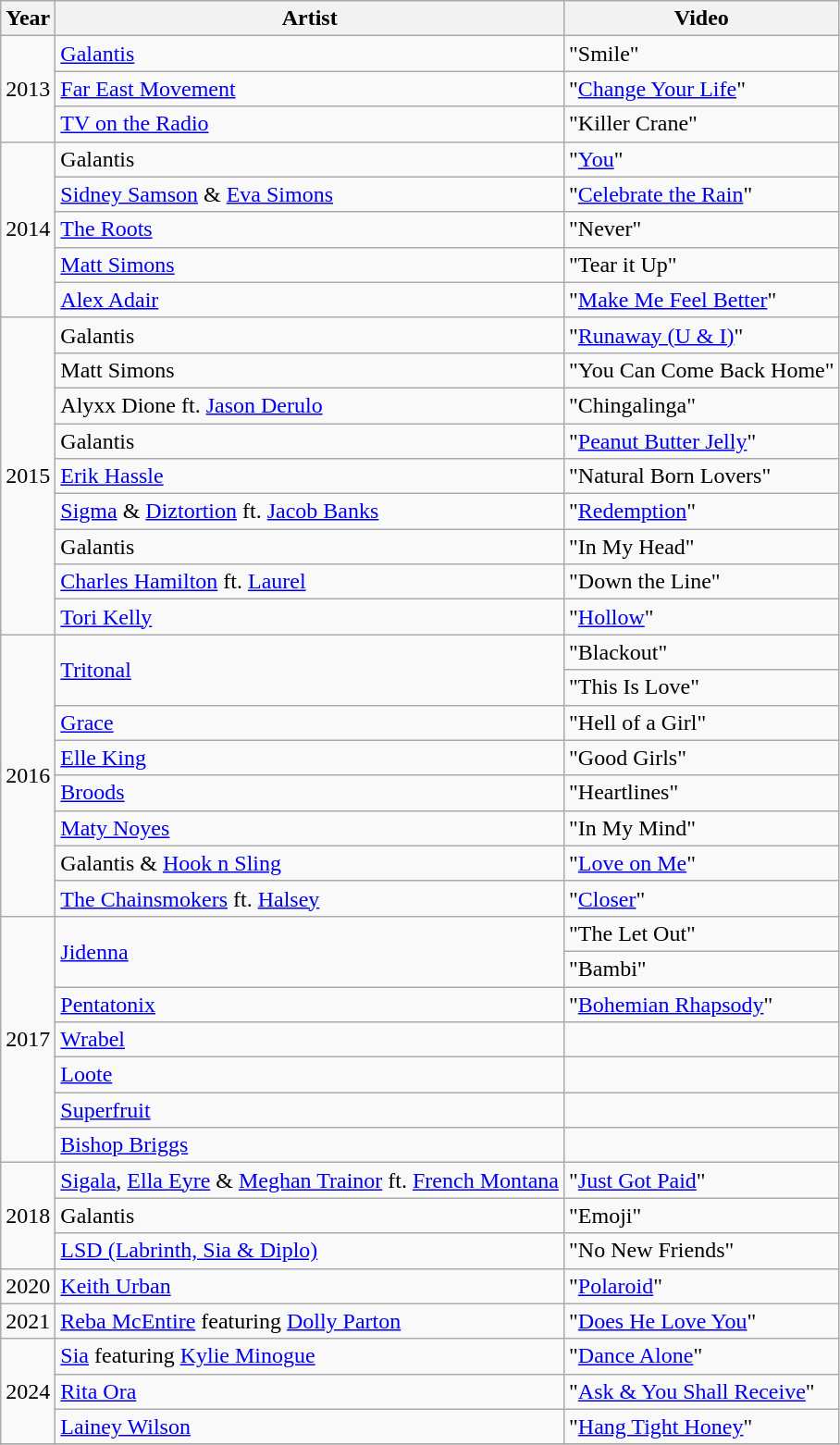<table class="wikitable plainrowheaders">
<tr>
<th>Year</th>
<th>Artist</th>
<th>Video</th>
</tr>
<tr>
<td rowspan="3">2013</td>
<td><a href='#'>Galantis</a></td>
<td>"Smile"</td>
</tr>
<tr>
<td><a href='#'>Far East Movement</a></td>
<td>"<a href='#'>Change Your Life</a>"</td>
</tr>
<tr>
<td><a href='#'>TV on the Radio</a></td>
<td>"Killer Crane"</td>
</tr>
<tr>
<td rowspan="5">2014</td>
<td>Galantis</td>
<td>"<a href='#'>You</a>"</td>
</tr>
<tr>
<td><a href='#'>Sidney Samson</a> & <a href='#'>Eva Simons</a></td>
<td>"<a href='#'>Celebrate the Rain</a>"</td>
</tr>
<tr>
<td><a href='#'>The Roots</a></td>
<td>"Never"</td>
</tr>
<tr>
<td><a href='#'>Matt Simons</a></td>
<td>"Tear it Up"</td>
</tr>
<tr>
<td><a href='#'>Alex Adair</a></td>
<td>"<a href='#'>Make Me Feel Better</a>"</td>
</tr>
<tr>
<td rowspan="9">2015</td>
<td>Galantis</td>
<td>"<a href='#'>Runaway (U & I)</a>"</td>
</tr>
<tr>
<td>Matt Simons</td>
<td>"You Can Come Back Home"</td>
</tr>
<tr>
<td>Alyxx Dione ft. <a href='#'>Jason Derulo</a></td>
<td>"Chingalinga"</td>
</tr>
<tr>
<td>Galantis</td>
<td>"<a href='#'>Peanut Butter Jelly</a>"</td>
</tr>
<tr>
<td><a href='#'>Erik Hassle</a></td>
<td>"Natural Born Lovers"</td>
</tr>
<tr>
<td><a href='#'>Sigma</a> & <a href='#'>Diztortion</a> ft. <a href='#'>Jacob Banks</a></td>
<td>"<a href='#'>Redemption</a>"</td>
</tr>
<tr>
<td>Galantis</td>
<td>"In My Head"</td>
</tr>
<tr>
<td><a href='#'>Charles Hamilton</a> ft. <a href='#'>Laurel</a></td>
<td>"Down the Line"</td>
</tr>
<tr>
<td><a href='#'>Tori Kelly</a></td>
<td>"<a href='#'>Hollow</a>"</td>
</tr>
<tr>
<td rowspan="8">2016</td>
<td rowspan="2"><a href='#'>Tritonal</a></td>
<td>"Blackout"</td>
</tr>
<tr>
<td>"This Is Love"</td>
</tr>
<tr>
<td><a href='#'>Grace</a></td>
<td>"Hell of a Girl"</td>
</tr>
<tr>
<td><a href='#'>Elle King</a></td>
<td>"Good Girls"</td>
</tr>
<tr>
<td><a href='#'>Broods</a></td>
<td>"Heartlines"</td>
</tr>
<tr>
<td><a href='#'>Maty Noyes</a></td>
<td>"In My Mind"</td>
</tr>
<tr>
<td>Galantis & <a href='#'>Hook n Sling</a></td>
<td>"<a href='#'>Love on Me</a>"</td>
</tr>
<tr>
<td><a href='#'>The Chainsmokers</a> ft. <a href='#'>Halsey</a></td>
<td>"<a href='#'>Closer</a>"</td>
</tr>
<tr>
<td rowspan="7">2017</td>
<td rowspan="2"><a href='#'>Jidenna</a></td>
<td>"The Let Out"</td>
</tr>
<tr>
<td>"Bambi"</td>
</tr>
<tr>
<td><a href='#'>Pentatonix</a></td>
<td>"<a href='#'>Bohemian Rhapsody</a>"</td>
</tr>
<tr>
<td><a href='#'>Wrabel</a></td>
<td></td>
</tr>
<tr>
<td><a href='#'>Loote</a></td>
<td></td>
</tr>
<tr>
<td><a href='#'>Superfruit</a></td>
<td></td>
</tr>
<tr>
<td><a href='#'>Bishop Briggs</a></td>
<td></td>
</tr>
<tr>
<td rowspan="3">2018</td>
<td><a href='#'>Sigala</a>, <a href='#'>Ella Eyre</a> & <a href='#'>Meghan Trainor</a> ft. <a href='#'>French Montana</a></td>
<td>"<a href='#'>Just Got Paid</a>"</td>
</tr>
<tr>
<td>Galantis</td>
<td>"Emoji"</td>
</tr>
<tr>
<td><a href='#'>LSD (Labrinth, Sia & Diplo)</a></td>
<td>"No New Friends"</td>
</tr>
<tr>
<td>2020</td>
<td><a href='#'>Keith Urban</a></td>
<td>"<a href='#'>Polaroid</a>"</td>
</tr>
<tr>
<td>2021</td>
<td><a href='#'>Reba McEntire</a> featuring <a href='#'>Dolly Parton</a></td>
<td>"<a href='#'>Does He Love You</a>"</td>
</tr>
<tr>
<td rowspan="3">2024</td>
<td><a href='#'>Sia</a> featuring <a href='#'>Kylie Minogue</a></td>
<td>"<a href='#'>Dance Alone</a>"</td>
</tr>
<tr>
<td><a href='#'>Rita Ora</a></td>
<td>"<a href='#'>Ask & You Shall Receive</a>"</td>
</tr>
<tr>
<td><a href='#'>Lainey Wilson</a></td>
<td>"<a href='#'>Hang Tight Honey</a>"</td>
</tr>
<tr>
</tr>
</table>
